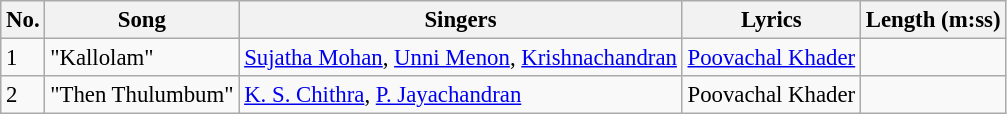<table class="wikitable" style="font-size:95%;">
<tr>
<th>No.</th>
<th>Song</th>
<th>Singers</th>
<th>Lyrics</th>
<th>Length (m:ss)</th>
</tr>
<tr>
<td>1</td>
<td>"Kallolam"</td>
<td><a href='#'>Sujatha Mohan</a>, <a href='#'>Unni Menon</a>, <a href='#'>Krishnachandran</a></td>
<td><a href='#'>Poovachal Khader</a></td>
<td></td>
</tr>
<tr>
<td>2</td>
<td>"Then Thulumbum"</td>
<td><a href='#'>K. S. Chithra</a>, <a href='#'>P. Jayachandran</a></td>
<td>Poovachal Khader</td>
<td></td>
</tr>
</table>
